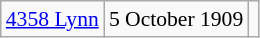<table class="wikitable floatright" style="font-size: 0.9em;">
<tr>
<td><a href='#'>4358 Lynn</a></td>
<td>5 October 1909</td>
<td></td>
</tr>
</table>
